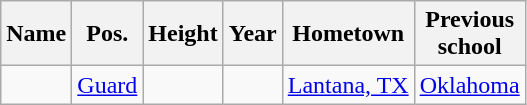<table class="wikitable sortable" border="1">
<tr>
<th>Name</th>
<th>Pos.</th>
<th>Height</th>
<th>Year</th>
<th>Hometown</th>
<th class="unsortable">Previous<br>school</th>
</tr>
<tr>
<td></td>
<td><a href='#'>Guard</a></td>
<td></td>
<td></td>
<td><a href='#'>Lantana, TX</a></td>
<td \}><a href='#'>Oklahoma</a></td>
</tr>
</table>
